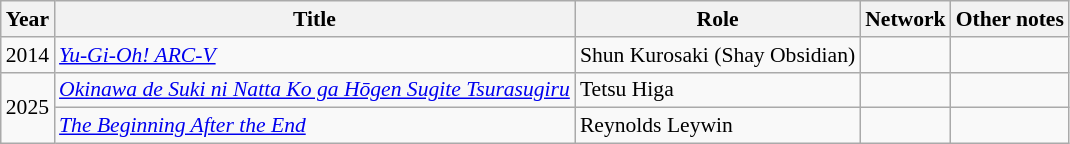<table class="wikitable" style="font-size: 90%;">
<tr>
<th>Year</th>
<th>Title</th>
<th>Role</th>
<th>Network</th>
<th>Other notes</th>
</tr>
<tr>
<td>2014</td>
<td><em><a href='#'>Yu-Gi-Oh! ARC-V</a></em></td>
<td>Shun Kurosaki (Shay Obsidian)</td>
<td></td>
<td></td>
</tr>
<tr>
<td rowspan="2">2025</td>
<td><em><a href='#'>Okinawa de Suki ni Natta Ko ga Hōgen Sugite Tsurasugiru</a></em></td>
<td>Tetsu Higa</td>
<td></td>
<td></td>
</tr>
<tr>
<td><em><a href='#'>The Beginning After the End</a></em></td>
<td>Reynolds Leywin</td>
<td></td>
<td></td>
</tr>
</table>
